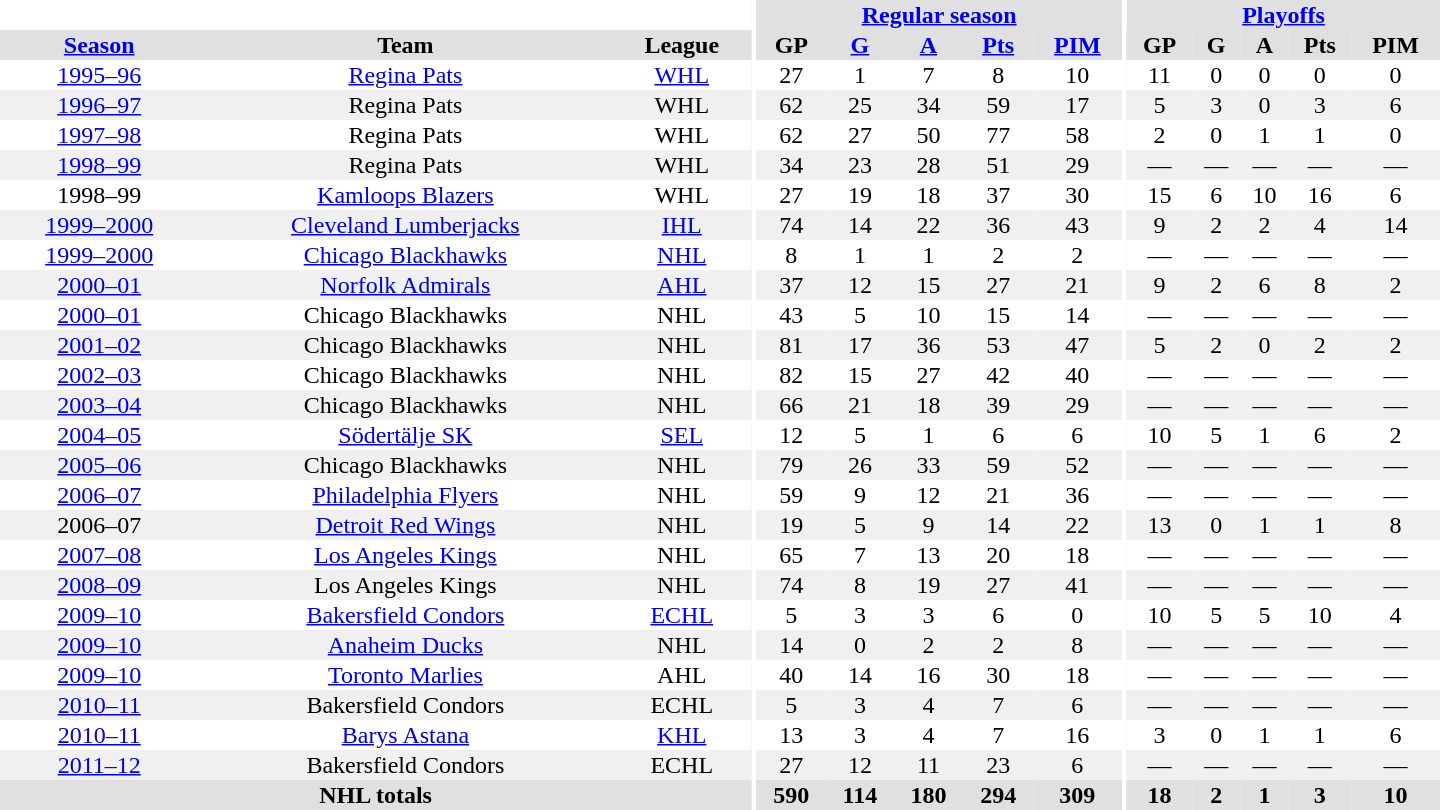<table border="0" cellpadding="1" cellspacing="0" ID="Table3" style="text-align:center; width:60em">
<tr bgcolor="#e0e0e0">
<th colspan="3"  bgcolor="#ffffff"></th>
<th rowspan="99" bgcolor="#ffffff"></th>
<th colspan="5"><a href='#'>Regular season</a></th>
<th rowspan="99" bgcolor="#ffffff"></th>
<th colspan="5"><a href='#'>Playoffs</a></th>
</tr>
<tr bgcolor="#e0e0e0">
<th><a href='#'>Season</a></th>
<th>Team</th>
<th>League</th>
<th>GP</th>
<th><a href='#'>G</a></th>
<th><a href='#'>A</a></th>
<th><a href='#'>Pts</a></th>
<th><a href='#'>PIM</a></th>
<th>GP</th>
<th>G</th>
<th>A</th>
<th>Pts</th>
<th>PIM</th>
</tr>
<tr>
<td><a href='#'>1995–96</a></td>
<td><a href='#'>Regina Pats</a></td>
<td><a href='#'>WHL</a></td>
<td>27</td>
<td>1</td>
<td>7</td>
<td>8</td>
<td>10</td>
<td>11</td>
<td>0</td>
<td>0</td>
<td>0</td>
<td>0</td>
</tr>
<tr bgcolor="#f0f0f0">
<td><a href='#'>1996–97</a></td>
<td>Regina Pats</td>
<td>WHL</td>
<td>62</td>
<td>25</td>
<td>34</td>
<td>59</td>
<td>17</td>
<td>5</td>
<td>3</td>
<td>0</td>
<td>3</td>
<td>6</td>
</tr>
<tr>
<td><a href='#'>1997–98</a></td>
<td>Regina Pats</td>
<td>WHL</td>
<td>62</td>
<td>27</td>
<td>50</td>
<td>77</td>
<td>58</td>
<td>2</td>
<td>0</td>
<td>1</td>
<td>1</td>
<td>0</td>
</tr>
<tr bgcolor="#f0f0f0">
<td><a href='#'>1998–99</a></td>
<td>Regina Pats</td>
<td>WHL</td>
<td>34</td>
<td>23</td>
<td>28</td>
<td>51</td>
<td>29</td>
<td>—</td>
<td>—</td>
<td>—</td>
<td>—</td>
<td>—</td>
</tr>
<tr>
<td>1998–99</td>
<td><a href='#'>Kamloops Blazers</a></td>
<td>WHL</td>
<td>27</td>
<td>19</td>
<td>18</td>
<td>37</td>
<td>30</td>
<td>15</td>
<td>6</td>
<td>10</td>
<td>16</td>
<td>6</td>
</tr>
<tr bgcolor="#f0f0f0">
<td><a href='#'>1999–2000</a></td>
<td><a href='#'>Cleveland Lumberjacks</a></td>
<td><a href='#'>IHL</a></td>
<td>74</td>
<td>14</td>
<td>22</td>
<td>36</td>
<td>43</td>
<td>9</td>
<td>2</td>
<td>2</td>
<td>4</td>
<td>14</td>
</tr>
<tr>
<td><a href='#'>1999–2000</a></td>
<td><a href='#'>Chicago Blackhawks</a></td>
<td><a href='#'>NHL</a></td>
<td>8</td>
<td>1</td>
<td>1</td>
<td>2</td>
<td>2</td>
<td>—</td>
<td>—</td>
<td>—</td>
<td>—</td>
<td>—</td>
</tr>
<tr bgcolor="#f0f0f0">
<td><a href='#'>2000–01</a></td>
<td><a href='#'>Norfolk Admirals</a></td>
<td><a href='#'>AHL</a></td>
<td>37</td>
<td>12</td>
<td>15</td>
<td>27</td>
<td>21</td>
<td>9</td>
<td>2</td>
<td>6</td>
<td>8</td>
<td>2</td>
</tr>
<tr>
<td><a href='#'>2000–01</a></td>
<td>Chicago Blackhawks</td>
<td>NHL</td>
<td>43</td>
<td>5</td>
<td>10</td>
<td>15</td>
<td>14</td>
<td>—</td>
<td>—</td>
<td>—</td>
<td>—</td>
<td>—</td>
</tr>
<tr bgcolor="#f0f0f0">
<td><a href='#'>2001–02</a></td>
<td>Chicago Blackhawks</td>
<td>NHL</td>
<td>81</td>
<td>17</td>
<td>36</td>
<td>53</td>
<td>47</td>
<td>5</td>
<td>2</td>
<td>0</td>
<td>2</td>
<td>2</td>
</tr>
<tr>
<td><a href='#'>2002–03</a></td>
<td>Chicago Blackhawks</td>
<td>NHL</td>
<td>82</td>
<td>15</td>
<td>27</td>
<td>42</td>
<td>40</td>
<td>—</td>
<td>—</td>
<td>—</td>
<td>—</td>
<td>—</td>
</tr>
<tr bgcolor="#f0f0f0">
<td><a href='#'>2003–04</a></td>
<td>Chicago Blackhawks</td>
<td>NHL</td>
<td>66</td>
<td>21</td>
<td>18</td>
<td>39</td>
<td>29</td>
<td>—</td>
<td>—</td>
<td>—</td>
<td>—</td>
<td>—</td>
</tr>
<tr>
<td><a href='#'>2004–05</a></td>
<td><a href='#'>Södertälje SK</a></td>
<td><a href='#'>SEL</a></td>
<td>12</td>
<td>5</td>
<td>1</td>
<td>6</td>
<td>6</td>
<td>10</td>
<td>5</td>
<td>1</td>
<td>6</td>
<td>2</td>
</tr>
<tr bgcolor="#f0f0f0">
<td><a href='#'>2005–06</a></td>
<td>Chicago Blackhawks</td>
<td>NHL</td>
<td>79</td>
<td>26</td>
<td>33</td>
<td>59</td>
<td>52</td>
<td>—</td>
<td>—</td>
<td>—</td>
<td>—</td>
<td>—</td>
</tr>
<tr>
<td><a href='#'>2006–07</a></td>
<td><a href='#'>Philadelphia Flyers</a></td>
<td>NHL</td>
<td>59</td>
<td>9</td>
<td>12</td>
<td>21</td>
<td>36</td>
<td>—</td>
<td>—</td>
<td>—</td>
<td>—</td>
<td>—</td>
</tr>
<tr bgcolor="#f0f0f0">
<td>2006–07</td>
<td><a href='#'>Detroit Red Wings</a></td>
<td>NHL</td>
<td>19</td>
<td>5</td>
<td>9</td>
<td>14</td>
<td>22</td>
<td>13</td>
<td>0</td>
<td>1</td>
<td>1</td>
<td>8</td>
</tr>
<tr>
<td><a href='#'>2007–08</a></td>
<td><a href='#'>Los Angeles Kings</a></td>
<td>NHL</td>
<td>65</td>
<td>7</td>
<td>13</td>
<td>20</td>
<td>18</td>
<td>—</td>
<td>—</td>
<td>—</td>
<td>—</td>
<td>—</td>
</tr>
<tr bgcolor="#f0f0f0">
<td><a href='#'>2008–09</a></td>
<td>Los Angeles Kings</td>
<td>NHL</td>
<td>74</td>
<td>8</td>
<td>19</td>
<td>27</td>
<td>41</td>
<td>—</td>
<td>—</td>
<td>—</td>
<td>—</td>
<td>—</td>
</tr>
<tr>
<td><a href='#'>2009–10</a></td>
<td><a href='#'>Bakersfield Condors</a></td>
<td><a href='#'>ECHL</a></td>
<td>5</td>
<td>3</td>
<td>3</td>
<td>6</td>
<td>0</td>
<td>10</td>
<td>5</td>
<td>5</td>
<td>10</td>
<td>4</td>
</tr>
<tr bgcolor="#f0f0f0">
<td><a href='#'>2009–10</a></td>
<td><a href='#'>Anaheim Ducks</a></td>
<td>NHL</td>
<td>14</td>
<td>0</td>
<td>2</td>
<td>2</td>
<td>8</td>
<td>—</td>
<td>—</td>
<td>—</td>
<td>—</td>
<td>—</td>
</tr>
<tr>
<td><a href='#'>2009–10</a></td>
<td><a href='#'>Toronto Marlies</a></td>
<td>AHL</td>
<td>40</td>
<td>14</td>
<td>16</td>
<td>30</td>
<td>18</td>
<td>—</td>
<td>—</td>
<td>—</td>
<td>—</td>
<td>—</td>
</tr>
<tr bgcolor="#f0f0f0">
<td><a href='#'>2010–11</a></td>
<td>Bakersfield Condors</td>
<td>ECHL</td>
<td>5</td>
<td>3</td>
<td>4</td>
<td>7</td>
<td>6</td>
<td>—</td>
<td>—</td>
<td>—</td>
<td>—</td>
<td>—</td>
</tr>
<tr>
<td><a href='#'>2010–11</a></td>
<td><a href='#'>Barys Astana</a></td>
<td><a href='#'>KHL</a></td>
<td>13</td>
<td>3</td>
<td>4</td>
<td>7</td>
<td>16</td>
<td>3</td>
<td>0</td>
<td>1</td>
<td>1</td>
<td>6</td>
</tr>
<tr bgcolor="#f0f0f0">
<td><a href='#'>2011–12</a></td>
<td>Bakersfield Condors</td>
<td>ECHL</td>
<td>27</td>
<td>12</td>
<td>11</td>
<td>23</td>
<td>6</td>
<td>—</td>
<td>—</td>
<td>—</td>
<td>—</td>
<td>—</td>
</tr>
<tr bgcolor="#e0e0e0">
<th colspan="3">NHL totals</th>
<th>590</th>
<th>114</th>
<th>180</th>
<th>294</th>
<th>309</th>
<th>18</th>
<th>2</th>
<th>1</th>
<th>3</th>
<th>10</th>
</tr>
</table>
